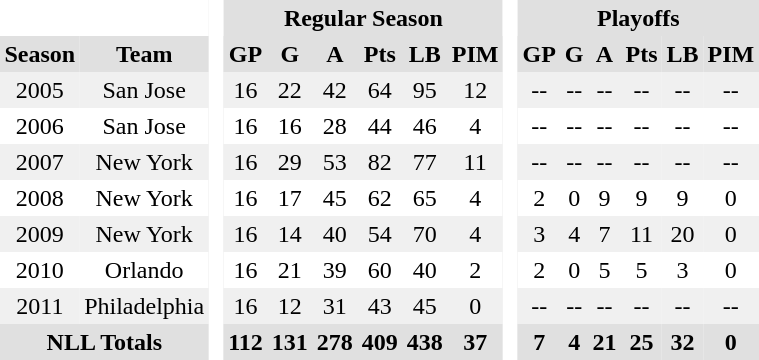<table BORDER="0" CELLPADDING="3" CELLSPACING="0">
<tr ALIGN="center" bgcolor="#e0e0e0">
<th colspan="2" bgcolor="#ffffff"> </th>
<th rowspan="99" bgcolor="#ffffff"> </th>
<th colspan="6">Regular Season</th>
<th rowspan="99" bgcolor="#ffffff"> </th>
<th colspan="6">Playoffs</th>
</tr>
<tr ALIGN="center" bgcolor="#e0e0e0">
<th>Season</th>
<th>Team</th>
<th>GP</th>
<th>G</th>
<th>A</th>
<th>Pts</th>
<th>LB</th>
<th>PIM</th>
<th>GP</th>
<th>G</th>
<th>A</th>
<th>Pts</th>
<th>LB</th>
<th>PIM</th>
</tr>
<tr ALIGN="center" bgcolor="#f0f0f0">
<td>2005</td>
<td>San Jose</td>
<td>16</td>
<td>22</td>
<td>42</td>
<td>64</td>
<td>95</td>
<td>12</td>
<td>--</td>
<td>--</td>
<td>--</td>
<td>--</td>
<td>--</td>
<td>--</td>
</tr>
<tr ALIGN="center">
<td>2006</td>
<td>San Jose</td>
<td>16</td>
<td>16</td>
<td>28</td>
<td>44</td>
<td>46</td>
<td>4</td>
<td>--</td>
<td>--</td>
<td>--</td>
<td>--</td>
<td>--</td>
<td>--</td>
</tr>
<tr ALIGN="center" bgcolor="#f0f0f0">
<td>2007</td>
<td>New York</td>
<td>16</td>
<td>29</td>
<td>53</td>
<td>82</td>
<td>77</td>
<td>11</td>
<td>--</td>
<td>--</td>
<td>--</td>
<td>--</td>
<td>--</td>
<td>--</td>
</tr>
<tr ALIGN="center">
<td>2008</td>
<td>New York</td>
<td>16</td>
<td>17</td>
<td>45</td>
<td>62</td>
<td>65</td>
<td>4</td>
<td>2</td>
<td>0</td>
<td>9</td>
<td>9</td>
<td>9</td>
<td>0</td>
</tr>
<tr ALIGN="center" bgcolor="#f0f0f0">
<td>2009</td>
<td>New York</td>
<td>16</td>
<td>14</td>
<td>40</td>
<td>54</td>
<td>70</td>
<td>4</td>
<td>3</td>
<td>4</td>
<td>7</td>
<td>11</td>
<td>20</td>
<td>0</td>
</tr>
<tr ALIGN="center">
<td>2010</td>
<td>Orlando</td>
<td>16</td>
<td>21</td>
<td>39</td>
<td>60</td>
<td>40</td>
<td>2</td>
<td>2</td>
<td>0</td>
<td>5</td>
<td>5</td>
<td>3</td>
<td>0</td>
</tr>
<tr ALIGN="center" bgcolor="#f0f0f0">
<td>2011</td>
<td>Philadelphia</td>
<td>16</td>
<td>12</td>
<td>31</td>
<td>43</td>
<td>45</td>
<td>0</td>
<td>--</td>
<td>--</td>
<td>--</td>
<td>--</td>
<td>--</td>
<td>--</td>
</tr>
<tr ALIGN="center" bgcolor="#e0e0e0">
<th colspan="2">NLL Totals</th>
<th>112</th>
<th>131</th>
<th>278</th>
<th>409</th>
<th>438</th>
<th>37</th>
<th>7</th>
<th>4</th>
<th>21</th>
<th>25</th>
<th>32</th>
<th>0</th>
</tr>
</table>
